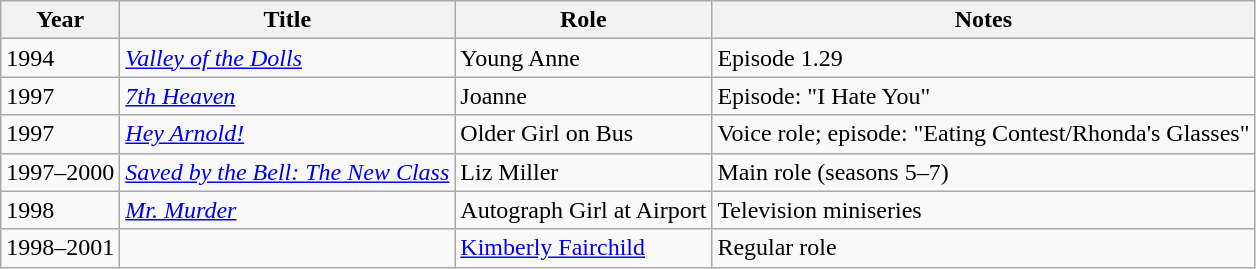<table class="wikitable sortable">
<tr>
<th>Year</th>
<th>Title</th>
<th>Role</th>
<th class="unsortable">Notes</th>
</tr>
<tr>
<td>1994</td>
<td><em><a href='#'>Valley of the Dolls</a></em></td>
<td>Young Anne</td>
<td>Episode 1.29</td>
</tr>
<tr>
<td>1997</td>
<td><em><a href='#'>7th Heaven</a></em></td>
<td>Joanne</td>
<td>Episode: "I Hate You"</td>
</tr>
<tr>
<td>1997</td>
<td><em><a href='#'>Hey Arnold!</a></em></td>
<td>Older Girl on Bus</td>
<td>Voice role; episode: "Eating Contest/Rhonda's Glasses"</td>
</tr>
<tr>
<td>1997–2000</td>
<td><em><a href='#'>Saved by the Bell: The New Class</a></em></td>
<td>Liz Miller</td>
<td>Main role (seasons 5–7)</td>
</tr>
<tr>
<td>1998</td>
<td><em><a href='#'>Mr. Murder</a></em></td>
<td>Autograph Girl at Airport</td>
<td>Television miniseries</td>
</tr>
<tr>
<td>1998–2001</td>
<td><em></em></td>
<td><a href='#'>Kimberly Fairchild</a></td>
<td>Regular role</td>
</tr>
</table>
